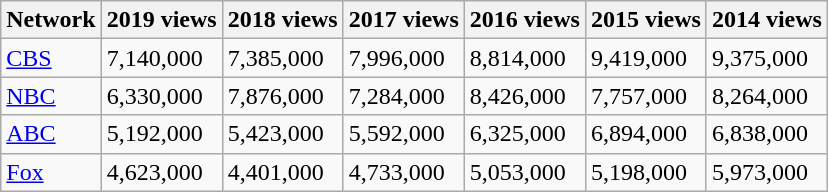<table class="wikitable sortable">
<tr>
<th>Network</th>
<th>2019 views</th>
<th>2018 views</th>
<th>2017 views</th>
<th>2016 views</th>
<th>2015 views</th>
<th>2014 views</th>
</tr>
<tr>
<td><a href='#'>CBS</a></td>
<td>7,140,000</td>
<td>7,385,000</td>
<td>7,996,000</td>
<td>8,814,000</td>
<td>9,419,000</td>
<td>9,375,000</td>
</tr>
<tr>
<td><a href='#'>NBC</a></td>
<td>6,330,000</td>
<td>7,876,000</td>
<td>7,284,000</td>
<td>8,426,000</td>
<td>7,757,000</td>
<td>8,264,000</td>
</tr>
<tr>
<td><a href='#'>ABC</a></td>
<td>5,192,000</td>
<td>5,423,000</td>
<td>5,592,000</td>
<td>6,325,000</td>
<td>6,894,000</td>
<td>6,838,000</td>
</tr>
<tr>
<td><a href='#'>Fox</a></td>
<td>4,623,000</td>
<td>4,401,000</td>
<td>4,733,000</td>
<td>5,053,000</td>
<td>5,198,000</td>
<td>5,973,000</td>
</tr>
</table>
